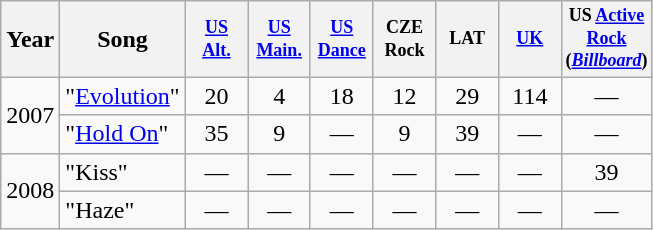<table class="wikitable">
<tr>
<th>Year</th>
<th>Song</th>
<th style="width:3em;font-size:75%"><a href='#'>US<br>Alt.</a><br></th>
<th style="width:3em;font-size:75%"><a href='#'>US<br>Main.</a></th>
<th style="width:3em;font-size:75%"><a href='#'>US<br>Dance</a><br></th>
<th style="width:3em;font-size:75%">CZE Rock<br></th>
<th style="width:3em;font-size:75%">LAT<br></th>
<th style="width:3em;font-size:75%"><a href='#'>UK</a><br></th>
<th style="width:3em;font-size:75%">US <a href='#'>Active Rock</a> (<em><a href='#'>Billboard</a></em>)</th>
</tr>
<tr>
<td rowspan="2">2007</td>
<td>"<a href='#'>Evolution</a>"</td>
<td align="center">20</td>
<td align="center">4</td>
<td align="center">18</td>
<td align="center">12</td>
<td align="center">29</td>
<td align="center">114</td>
<td align="center">—</td>
</tr>
<tr>
<td>"<a href='#'>Hold On</a>"</td>
<td align="center">35</td>
<td align="center">9</td>
<td align="center">—</td>
<td align="center">9</td>
<td align="center">39</td>
<td align="center">—</td>
<td align="center">—</td>
</tr>
<tr>
<td rowspan="2">2008</td>
<td>"Kiss"</td>
<td align="center">—</td>
<td align="center">—</td>
<td align="center">—</td>
<td align="center">—</td>
<td align="center">—</td>
<td align="center">—</td>
<td align="center">39</td>
</tr>
<tr>
<td>"Haze"</td>
<td align="center">—</td>
<td align="center">—</td>
<td align="center">—</td>
<td align="center">—</td>
<td align="center">—</td>
<td align="center">—</td>
<td align="center">—</td>
</tr>
</table>
